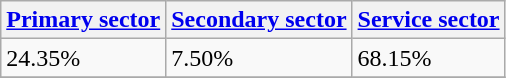<table class="wikitable" border="1">
<tr>
<th><a href='#'>Primary sector</a></th>
<th><a href='#'>Secondary sector</a></th>
<th><a href='#'>Service sector</a></th>
</tr>
<tr>
<td>24.35%</td>
<td>7.50%</td>
<td>68.15%</td>
</tr>
<tr>
</tr>
</table>
